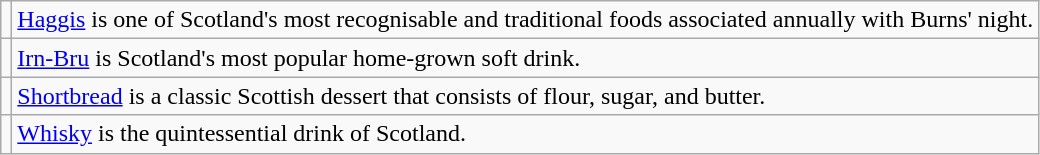<table class="wikitable">
<tr>
<td></td>
<td><a href='#'>Haggis</a> is one of Scotland's most recognisable and traditional foods associated annually with Burns' night.</td>
</tr>
<tr>
<td></td>
<td><a href='#'>Irn-Bru</a> is Scotland's most popular home-grown soft drink.</td>
</tr>
<tr>
<td></td>
<td><a href='#'>Shortbread</a> is a classic Scottish dessert that consists of flour, sugar, and butter.</td>
</tr>
<tr>
<td></td>
<td><a href='#'>Whisky</a> is the quintessential drink of Scotland.</td>
</tr>
</table>
